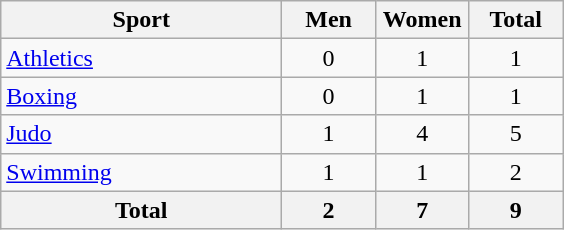<table class="wikitable sortable" style="text-align:center;">
<tr>
<th width=180>Sport</th>
<th width=55>Men</th>
<th width=55>Women</th>
<th width=55>Total</th>
</tr>
<tr>
<td align=left><a href='#'>Athletics</a></td>
<td>0</td>
<td>1</td>
<td>1</td>
</tr>
<tr>
<td align=left><a href='#'>Boxing</a></td>
<td>0</td>
<td>1</td>
<td>1</td>
</tr>
<tr>
<td align=left><a href='#'>Judo</a></td>
<td>1</td>
<td>4</td>
<td>5</td>
</tr>
<tr>
<td align=left><a href='#'>Swimming</a></td>
<td>1</td>
<td>1</td>
<td>2</td>
</tr>
<tr>
<th>Total</th>
<th>2</th>
<th>7</th>
<th>9</th>
</tr>
</table>
